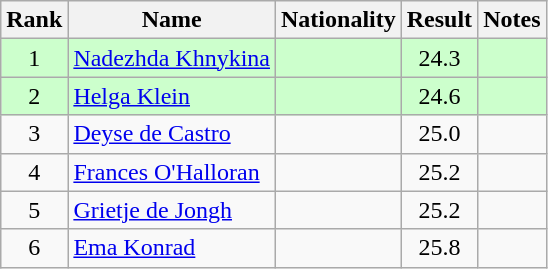<table class="wikitable sortable" style="text-align:center">
<tr>
<th>Rank</th>
<th>Name</th>
<th>Nationality</th>
<th>Result</th>
<th>Notes</th>
</tr>
<tr bgcolor=ccffcc>
<td>1</td>
<td align="left"><a href='#'>Nadezhda Khnykina</a></td>
<td align="left"></td>
<td>24.3</td>
<td><strong></strong></td>
</tr>
<tr bgcolor=ccffcc>
<td>2</td>
<td align="left"><a href='#'>Helga Klein</a></td>
<td align="left"></td>
<td>24.6</td>
<td></td>
</tr>
<tr>
<td>3</td>
<td align="left"><a href='#'>Deyse de Castro</a></td>
<td align="left"></td>
<td>25.0</td>
<td></td>
</tr>
<tr>
<td>4</td>
<td align="left"><a href='#'>Frances O'Halloran</a></td>
<td align="left"></td>
<td>25.2</td>
<td></td>
</tr>
<tr>
<td>5</td>
<td align="left"><a href='#'>Grietje de Jongh</a></td>
<td align="left"></td>
<td>25.2</td>
<td></td>
</tr>
<tr>
<td>6</td>
<td align="left"><a href='#'>Ema Konrad</a></td>
<td align="left"></td>
<td>25.8</td>
<td></td>
</tr>
</table>
